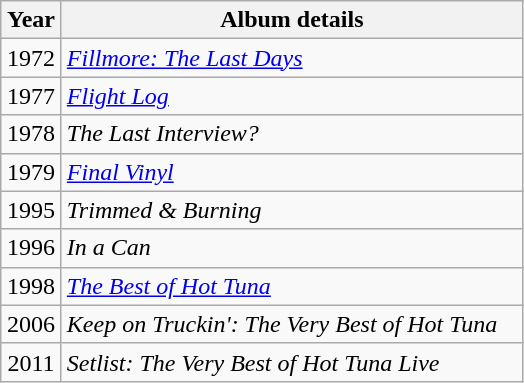<table class="wikitable">
<tr>
<th style="width:33px;">Year</th>
<th style="width:300px;">Album details</th>
</tr>
<tr>
<td align="center">1972</td>
<td><em><a href='#'>Fillmore: The Last Days</a></em></td>
</tr>
<tr>
<td align="center">1977</td>
<td><em><a href='#'>Flight Log</a></em></td>
</tr>
<tr>
<td align="center">1978</td>
<td><em>The Last Interview?</em></td>
</tr>
<tr>
<td align="center">1979</td>
<td><em><a href='#'>Final Vinyl</a></em></td>
</tr>
<tr>
<td align="center">1995</td>
<td><em>Trimmed & Burning</em></td>
</tr>
<tr>
<td align="center">1996</td>
<td><em>In a Can</em></td>
</tr>
<tr>
<td align="center">1998</td>
<td><em><a href='#'>The Best of Hot Tuna</a></em></td>
</tr>
<tr>
<td align="center">2006</td>
<td><em>Keep on Truckin': The Very Best of Hot Tuna</em></td>
</tr>
<tr>
<td align="center">2011</td>
<td><em>Setlist: The Very Best of Hot Tuna Live</em></td>
</tr>
</table>
